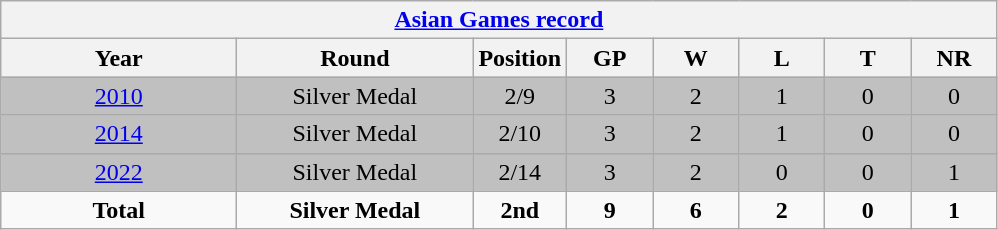<table class="wikitable" style="text-align: center; width=900px;">
<tr>
<th colspan=9><a href='#'>Asian Games record</a></th>
</tr>
<tr>
<th width=150>Year</th>
<th width=150>Round</th>
<th width=50>Position</th>
<th width=50>GP</th>
<th width=50>W</th>
<th width=50>L</th>
<th width=50>T</th>
<th width=50>NR</th>
</tr>
<tr style="background:silver;">
<td> <a href='#'>2010</a></td>
<td>Silver Medal</td>
<td>2/9</td>
<td>3</td>
<td>2</td>
<td>1</td>
<td>0</td>
<td>0</td>
</tr>
<tr style="background:silver;">
<td> <a href='#'>2014</a></td>
<td>Silver Medal</td>
<td>2/10</td>
<td>3</td>
<td>2</td>
<td>1</td>
<td>0</td>
<td>0</td>
</tr>
<tr style="background:silver;">
<td> <a href='#'>2022</a></td>
<td>Silver Medal</td>
<td>2/14</td>
<td>3</td>
<td>2</td>
<td>0</td>
<td>0</td>
<td>1</td>
</tr>
<tr>
<td><strong>Total</strong></td>
<td><strong>Silver Medal</strong></td>
<td><strong>2nd</strong></td>
<td><strong>9</strong></td>
<td><strong>6</strong></td>
<td><strong>2</strong></td>
<td><strong>0</strong></td>
<td><strong>1</strong></td>
</tr>
</table>
